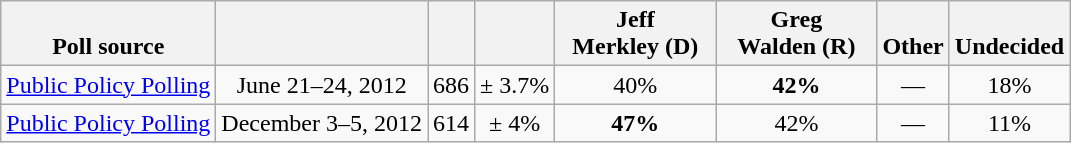<table class="wikitable" style="text-align:center">
<tr valign= bottom>
<th>Poll source</th>
<th></th>
<th></th>
<th></th>
<th style="width:100px;">Jeff<br>Merkley (D)</th>
<th style="width:100px;">Greg<br>Walden (R)</th>
<th>Other</th>
<th>Undecided</th>
</tr>
<tr>
<td align=left><a href='#'>Public Policy Polling</a></td>
<td>June 21–24, 2012</td>
<td>686</td>
<td>± 3.7%</td>
<td>40%</td>
<td><strong>42%</strong></td>
<td>—</td>
<td>18%</td>
</tr>
<tr>
<td align=left><a href='#'>Public Policy Polling</a></td>
<td>December 3–5, 2012</td>
<td>614</td>
<td>± 4%</td>
<td><strong>47%</strong></td>
<td>42%</td>
<td>—</td>
<td>11%</td>
</tr>
</table>
